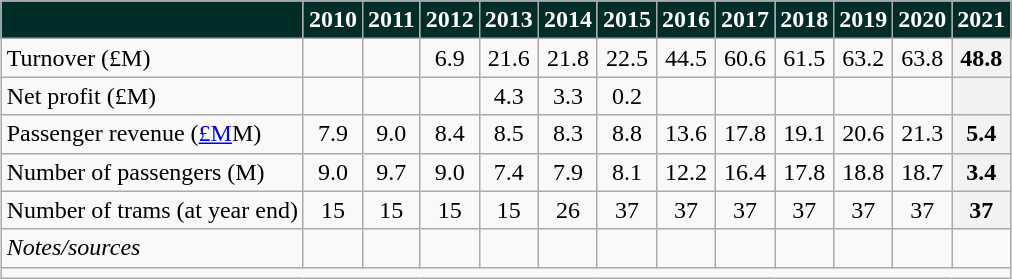<table class="wikitable" style="margin:1em auto;">
<tr style="text-align:center;">
<th style="background: #002C2A;"></th>
<th style="background: #002C2A;color: white">2010</th>
<th style="background: #002C2A;color: white">2011</th>
<th style="background: #002C2A;color: white">2012</th>
<th style="background: #002C2A;color: white">2013</th>
<th style="background: #002C2A;color: white">2014</th>
<th style="background: #002C2A;color: white">2015</th>
<th style="background: #002C2A;color: white">2016</th>
<th style="background: #002C2A;color: white">2017</th>
<th style="background: #002C2A;color: white">2018</th>
<th style="background: #002C2A;color: white">2019</th>
<th style="background: #002C2A;color: white">2020</th>
<th style="background: #002C2A;color: white">2021</th>
</tr>
<tr>
<td>Turnover  (£M)</td>
<td align=center></td>
<td align=center></td>
<td align=center>6.9</td>
<td align=center>21.6</td>
<td align=center>21.8</td>
<td align=center>22.5</td>
<td align=center>44.5</td>
<td align=center>60.6</td>
<td align=center>61.5</td>
<td align=center>63.2</td>
<td align=center>63.8</td>
<th align=center>48.8</th>
</tr>
<tr>
<td>Net profit  (£M)</td>
<td align=center></td>
<td align=center></td>
<td align=center></td>
<td align=center>4.3</td>
<td align=center>3.3</td>
<td align=center>0.2</td>
<td align=center></td>
<td align=center></td>
<td align=center></td>
<td align=center></td>
<td align=center></td>
<th align=center></th>
</tr>
<tr>
<td>Passenger revenue (<a href='#'>£M</a>M)</td>
<td align=center>7.9</td>
<td align=center>9.0</td>
<td align=center>8.4</td>
<td align=center>8.5</td>
<td align=center>8.3</td>
<td align=center>8.8</td>
<td align=center>13.6</td>
<td align=center>17.8</td>
<td align=center>19.1</td>
<td align=center>20.6</td>
<td align=center>21.3</td>
<th align=center>5.4</th>
</tr>
<tr>
<td>Number of passengers (M)</td>
<td align=center>9.0</td>
<td align=center>9.7</td>
<td align=center>9.0</td>
<td align=center>7.4</td>
<td align=center>7.9</td>
<td align=center>8.1</td>
<td align=center>12.2</td>
<td align=center>16.4</td>
<td align=center>17.8</td>
<td align=center>18.8</td>
<td align=center>18.7</td>
<th align=center>3.4</th>
</tr>
<tr>
<td>Number of trams (at year end)</td>
<td align=center>15</td>
<td align=center>15</td>
<td align=center>15</td>
<td align=center>15</td>
<td align=center>26</td>
<td align=center>37</td>
<td align=center>37</td>
<td align=center>37</td>
<td align=center>37</td>
<td align=center>37</td>
<td align=center>37</td>
<th align=center>37</th>
</tr>
<tr>
<td><em>Notes/sources</em></td>
<td align="center"></td>
<td align="center"></td>
<td align="center"></td>
<td align="center"></td>
<td align="center"><br></td>
<td align="center"></td>
<td align="center"></td>
<td align="center"></td>
<td align="center"></td>
<td align="center"></td>
<td align=center></td>
<td align=center></td>
</tr>
<tr>
<td colspan="13" style="text-align:left;"></td>
</tr>
</table>
